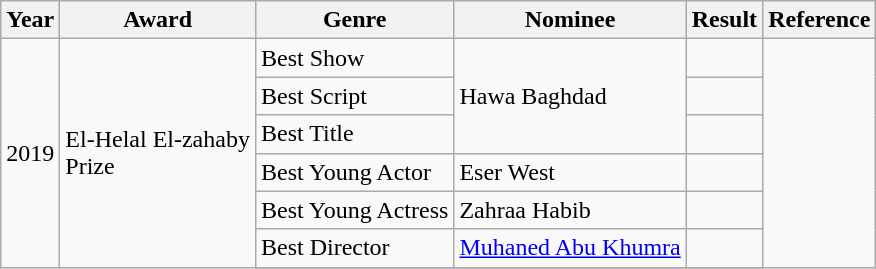<table class="wikitable">
<tr>
<th><strong>Year</strong></th>
<th><strong>Award</strong></th>
<th><strong>Genre</strong></th>
<th><strong>Nominee</strong></th>
<th><strong>Result</strong></th>
<th><strong>Reference</strong></th>
</tr>
<tr>
<td rowspan="7">2019</td>
<td rowspan="7">El-Helal El-zahaby<br>Prize</td>
<td>Best Show</td>
<td rowspan="3">Hawa Baghdad</td>
<td></td>
<td rowspan="7"></td>
</tr>
<tr>
<td>Best Script</td>
<td></td>
</tr>
<tr>
<td>Best Title</td>
<td></td>
</tr>
<tr>
<td>Best Young Actor</td>
<td>Eser West</td>
<td></td>
</tr>
<tr>
<td>Best Young Actress</td>
<td>Zahraa Habib</td>
<td></td>
</tr>
<tr>
<td>Best Director</td>
<td><a href='#'>Muhaned Abu Khumra</a></td>
<td></td>
</tr>
<tr>
</tr>
</table>
